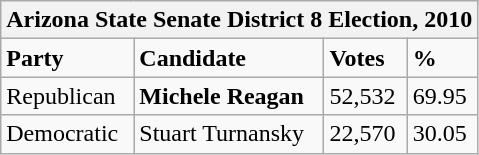<table class="wikitable">
<tr>
<th colspan="4">Arizona State Senate District 8 Election, 2010</th>
</tr>
<tr>
<td><strong>Party</strong></td>
<td><strong>Candidate</strong></td>
<td><strong>Votes</strong></td>
<td><strong>%</strong></td>
</tr>
<tr>
<td>Republican</td>
<td><strong>Michele Reagan</strong></td>
<td>52,532</td>
<td>69.95</td>
</tr>
<tr>
<td>Democratic</td>
<td>Stuart Turnansky</td>
<td>22,570</td>
<td>30.05</td>
</tr>
</table>
